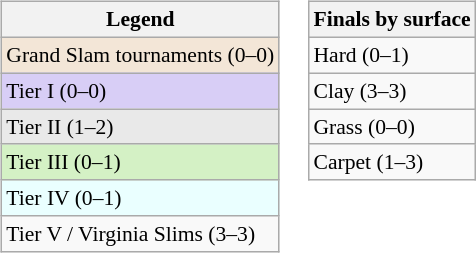<table>
<tr valign=top>
<td><br><table class="wikitable" style=font-size:90%>
<tr>
<th>Legend</th>
</tr>
<tr style="background:#f3e6d7;">
<td>Grand Slam tournaments (0–0)</td>
</tr>
<tr style="background:#d8cef6;">
<td>Tier I (0–0)</td>
</tr>
<tr style="background:#e9e9e9;">
<td>Tier II (1–2)</td>
</tr>
<tr style="background:#d4f1c5;">
<td>Tier III (0–1)</td>
</tr>
<tr style="background:#eaffff;">
<td>Tier IV (0–1)</td>
</tr>
<tr>
<td>Tier V / Virginia Slims (3–3)</td>
</tr>
</table>
</td>
<td><br><table class="wikitable" style=font-size:90%>
<tr>
<th>Finals by surface</th>
</tr>
<tr>
<td>Hard (0–1)</td>
</tr>
<tr>
<td>Clay (3–3)</td>
</tr>
<tr>
<td>Grass (0–0)</td>
</tr>
<tr>
<td>Carpet (1–3)</td>
</tr>
</table>
</td>
</tr>
</table>
